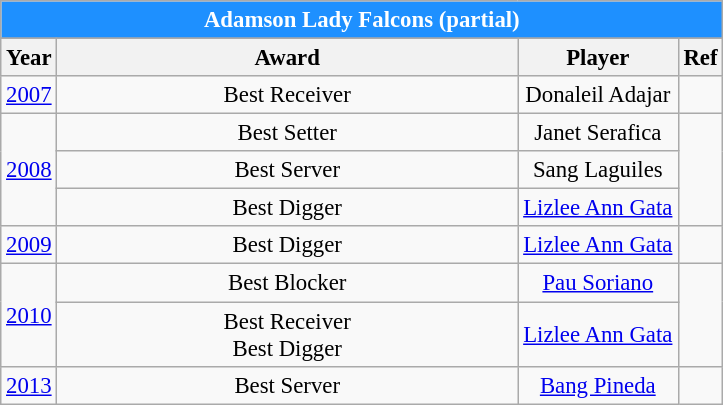<table class="wikitable sortable" style="font-size:95%; text-align:left;">
<tr>
<th colspan="4" style= "background: #1E90FF; color: white; text-align: center"><strong>Adamson Lady Falcons (partial)</strong></th>
</tr>
<tr style="background: white; color: #1E90FF">
</tr>
<tr>
<th width=5>Year</th>
<th width=300>Award</th>
<th width=100>Player</th>
<th width=5>Ref</th>
</tr>
<tr align=center>
<td><a href='#'>2007</a></td>
<td>Best Receiver</td>
<td>Donaleil Adajar</td>
<td></td>
</tr>
<tr align=center>
<td rowspan=3><a href='#'>2008</a></td>
<td>Best Setter</td>
<td>Janet Serafica</td>
<td rowspan=3></td>
</tr>
<tr align=center>
<td>Best Server</td>
<td>Sang Laguiles</td>
</tr>
<tr align=center>
<td>Best Digger</td>
<td><a href='#'>Lizlee Ann Gata</a></td>
</tr>
<tr align=center>
<td rowspan=1><a href='#'>2009</a></td>
<td>Best Digger</td>
<td><a href='#'>Lizlee Ann Gata</a></td>
<td></td>
</tr>
<tr align=center>
<td rowspan=2><a href='#'>2010</a></td>
<td>Best Blocker</td>
<td><a href='#'>Pau Soriano</a></td>
<td rowspan=2></td>
</tr>
<tr align=center>
<td>Best Receiver<br>Best Digger</td>
<td rowspan=1><a href='#'>Lizlee Ann Gata</a></td>
</tr>
<tr align=center>
<td><a href='#'>2013</a></td>
<td>Best Server</td>
<td><a href='#'>Bang Pineda</a></td>
<td></td>
</tr>
</table>
